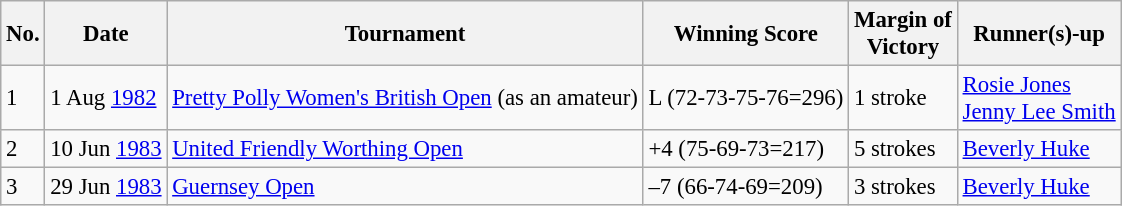<table class="wikitable" style="font-size:95%;">
<tr>
<th>No.</th>
<th>Date</th>
<th>Tournament</th>
<th>Winning Score</th>
<th>Margin of<br>Victory</th>
<th>Runner(s)-up</th>
</tr>
<tr>
<td>1</td>
<td>1 Aug <a href='#'>1982</a></td>
<td><a href='#'>Pretty Polly Women's British Open</a> (as an amateur)</td>
<td>L (72-73-75-76=296)</td>
<td>1 stroke</td>
<td> <a href='#'>Rosie Jones</a><br> <a href='#'>Jenny Lee Smith</a></td>
</tr>
<tr>
<td>2</td>
<td>10 Jun <a href='#'>1983</a></td>
<td><a href='#'>United Friendly Worthing Open</a></td>
<td>+4 (75-69-73=217)</td>
<td>5 strokes</td>
<td> <a href='#'>Beverly Huke</a></td>
</tr>
<tr>
<td>3</td>
<td>29 Jun <a href='#'>1983</a></td>
<td><a href='#'>Guernsey Open</a></td>
<td>–7 (66-74-69=209)</td>
<td>3 strokes</td>
<td> <a href='#'>Beverly Huke</a></td>
</tr>
</table>
